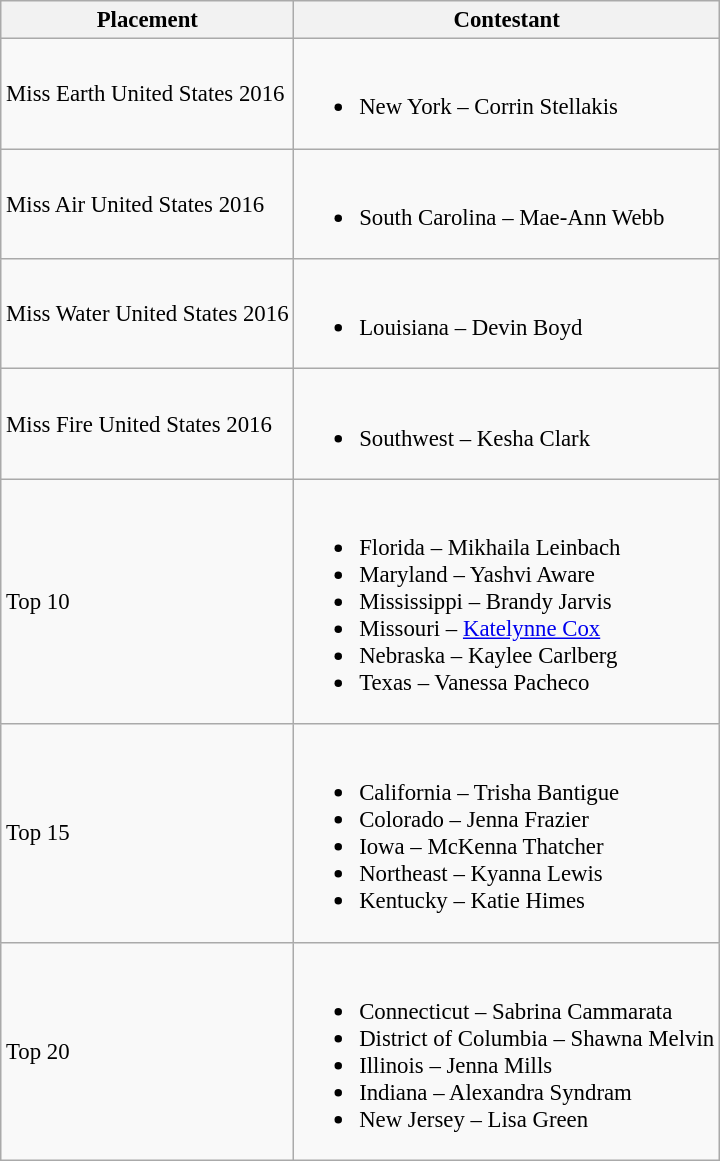<table class="wikitable sortable" style="font-size: 95%;">
<tr>
<th>Placement</th>
<th>Contestant</th>
</tr>
<tr>
<td>Miss Earth United States 2016</td>
<td><br><ul><li>New York – Corrin Stellakis</li></ul></td>
</tr>
<tr>
<td>Miss Air United States 2016</td>
<td><br><ul><li>South Carolina – Mae-Ann Webb</li></ul></td>
</tr>
<tr>
<td>Miss Water United States 2016</td>
<td><br><ul><li>Louisiana – Devin Boyd</li></ul></td>
</tr>
<tr>
<td>Miss Fire United States 2016</td>
<td><br><ul><li>Southwest – Kesha Clark</li></ul></td>
</tr>
<tr>
<td>Top 10</td>
<td><br><ul><li>Florida – Mikhaila Leinbach</li><li>Maryland – Yashvi Aware</li><li>Mississippi – Brandy Jarvis</li><li>Missouri – <a href='#'>Katelynne Cox</a></li><li>Nebraska – Kaylee Carlberg</li><li>Texas – Vanessa Pacheco</li></ul></td>
</tr>
<tr>
<td>Top 15</td>
<td><br><ul><li>California – Trisha Bantigue</li><li>Colorado – Jenna Frazier</li><li>Iowa – McKenna Thatcher</li><li>Northeast – Kyanna Lewis</li><li>Kentucky – Katie Himes</li></ul></td>
</tr>
<tr>
<td>Top 20</td>
<td><br><ul><li>Connecticut – Sabrina Cammarata</li><li>District of Columbia – Shawna Melvin</li><li>Illinois – Jenna Mills</li><li>Indiana – Alexandra Syndram</li><li>New Jersey – Lisa Green</li></ul></td>
</tr>
</table>
